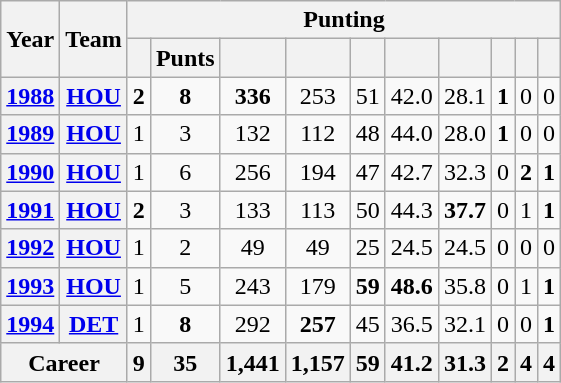<table class=wikitable style="text-align:center;">
<tr>
<th rowspan="2">Year</th>
<th rowspan="2">Team</th>
<th colspan="10">Punting</th>
</tr>
<tr>
<th></th>
<th>Punts</th>
<th></th>
<th></th>
<th></th>
<th></th>
<th></th>
<th></th>
<th></th>
<th></th>
</tr>
<tr>
<th><a href='#'>1988</a></th>
<th><a href='#'>HOU</a></th>
<td><strong>2</strong></td>
<td><strong>8</strong></td>
<td><strong>336</strong></td>
<td>253</td>
<td>51</td>
<td>42.0</td>
<td>28.1</td>
<td><strong>1</strong></td>
<td>0</td>
<td>0</td>
</tr>
<tr>
<th><a href='#'>1989</a></th>
<th><a href='#'>HOU</a></th>
<td>1</td>
<td>3</td>
<td>132</td>
<td>112</td>
<td>48</td>
<td>44.0</td>
<td>28.0</td>
<td><strong>1</strong></td>
<td>0</td>
<td>0</td>
</tr>
<tr>
<th><a href='#'>1990</a></th>
<th><a href='#'>HOU</a></th>
<td>1</td>
<td>6</td>
<td>256</td>
<td>194</td>
<td>47</td>
<td>42.7</td>
<td>32.3</td>
<td>0</td>
<td><strong>2</strong></td>
<td><strong>1</strong></td>
</tr>
<tr>
<th><a href='#'>1991</a></th>
<th><a href='#'>HOU</a></th>
<td><strong>2</strong></td>
<td>3</td>
<td>133</td>
<td>113</td>
<td>50</td>
<td>44.3</td>
<td><strong>37.7</strong></td>
<td>0</td>
<td>1</td>
<td><strong>1</strong></td>
</tr>
<tr>
<th><a href='#'>1992</a></th>
<th><a href='#'>HOU</a></th>
<td>1</td>
<td>2</td>
<td>49</td>
<td>49</td>
<td>25</td>
<td>24.5</td>
<td>24.5</td>
<td>0</td>
<td>0</td>
<td>0</td>
</tr>
<tr>
<th><a href='#'>1993</a></th>
<th><a href='#'>HOU</a></th>
<td>1</td>
<td>5</td>
<td>243</td>
<td>179</td>
<td><strong>59</strong></td>
<td><strong>48.6</strong></td>
<td>35.8</td>
<td>0</td>
<td>1</td>
<td><strong>1</strong></td>
</tr>
<tr>
<th><a href='#'>1994</a></th>
<th><a href='#'>DET</a></th>
<td>1</td>
<td><strong>8</strong></td>
<td>292</td>
<td><strong>257</strong></td>
<td>45</td>
<td>36.5</td>
<td>32.1</td>
<td>0</td>
<td>0</td>
<td><strong>1</strong></td>
</tr>
<tr>
<th colspan="2">Career</th>
<th>9</th>
<th>35</th>
<th>1,441</th>
<th>1,157</th>
<th>59</th>
<th>41.2</th>
<th>31.3</th>
<th>2</th>
<th>4</th>
<th>4</th>
</tr>
</table>
